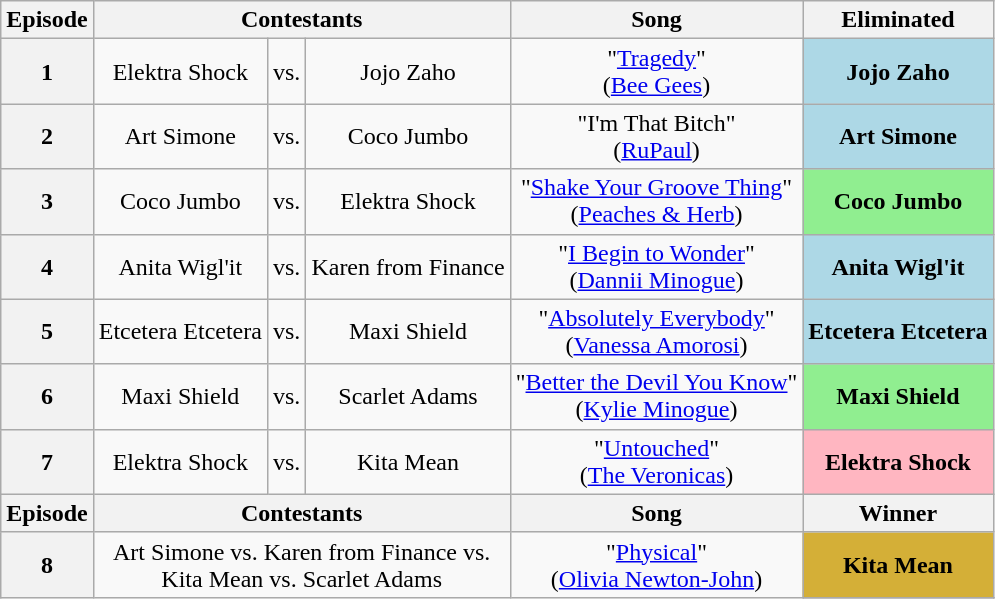<table class="wikitable" style="text-align:center">
<tr>
<th scope="col">Episode</th>
<th scope="col" colspan="3">Contestants</th>
<th scope="col">Song</th>
<th scope="col">Eliminated</th>
</tr>
<tr>
<th scope="row">1</th>
<td>Elektra Shock</td>
<td>vs.</td>
<td>Jojo Zaho</td>
<td>"<a href='#'>Tragedy</a>"<br>(<a href='#'>Bee Gees</a>)</td>
<td bgcolor="lightblue"><strong>Jojo Zaho</strong></td>
</tr>
<tr>
<th scope="row">2</th>
<td>Art Simone</td>
<td>vs.</td>
<td>Coco Jumbo</td>
<td>"I'm That Bitch"<br>(<a href='#'>RuPaul</a>)</td>
<td bgcolor="lightblue"><strong>Art Simone</strong></td>
</tr>
<tr>
<th scope="row">3</th>
<td>Coco Jumbo</td>
<td>vs.</td>
<td>Elektra Shock</td>
<td>"<a href='#'>Shake Your Groove Thing</a>"<br>(<a href='#'>Peaches & Herb</a>)</td>
<td bgcolor="lightgreen"><strong>Coco Jumbo</strong></td>
</tr>
<tr>
<th scope="row">4</th>
<td>Anita Wigl'it</td>
<td>vs.</td>
<td nowrap>Karen from Finance</td>
<td>"<a href='#'>I Begin to Wonder</a>"<br>(<a href='#'>Dannii Minogue</a>)</td>
<td bgcolor="lightblue"><strong> Anita Wigl'it</strong></td>
</tr>
<tr>
<th scope="row">5</th>
<td nowrap>Etcetera Etcetera</td>
<td>vs.</td>
<td>Maxi Shield</td>
<td>"<a href='#'>Absolutely Everybody</a>"<br>(<a href='#'>Vanessa Amorosi</a>)</td>
<td nowrap bgcolor="lightblue"><strong>Etcetera Etcetera</strong></td>
</tr>
<tr>
<th scope="row">6</th>
<td>Maxi Shield</td>
<td>vs.</td>
<td>Scarlet Adams</td>
<td nowrap>"<a href='#'>Better the Devil You Know</a>"<br>(<a href='#'>Kylie Minogue</a>)</td>
<td bgcolor="lightgreen"><strong>Maxi Shield</strong></td>
</tr>
<tr>
<th scope="row">7</th>
<td>Elektra Shock</td>
<td>vs.</td>
<td>Kita Mean</td>
<td>"<a href='#'>Untouched</a>"<br>(<a href='#'>The Veronicas</a>)</td>
<td bgcolor="lightpink"><strong>Elektra Shock</strong></td>
</tr>
<tr>
<th scope="col">Episode</th>
<th scope="col" colspan="3">Contestants</th>
<th scope="col">Song</th>
<th scope="col">Winner</th>
</tr>
<tr>
<th scope="row" rowspan="3">8</th>
<td rowspan="3" colspan="3">Art Simone vs. Karen from Finance vs.<br>Kita Mean vs. Scarlet Adams</td>
<td rowspan="3">"<a href='#'>Physical</a>"<br>(<a href='#'>Olivia Newton-John</a>)</td>
<td bgcolor="#D4AF37"><strong>Kita Mean</strong></td>
</tr>
<tr>
</tr>
</table>
